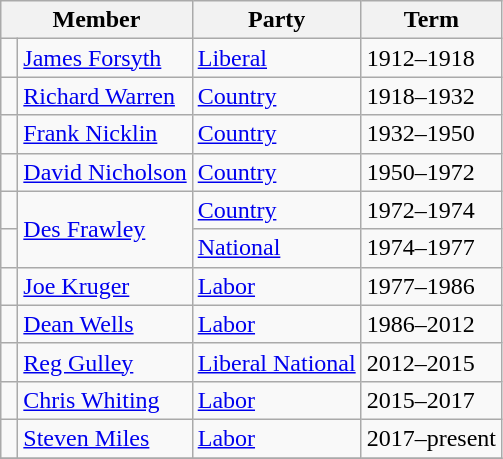<table class="wikitable">
<tr>
<th colspan="2">Member</th>
<th>Party</th>
<th>Term</th>
</tr>
<tr>
<td> </td>
<td><a href='#'>James Forsyth</a></td>
<td><a href='#'>Liberal</a></td>
<td>1912–1918</td>
</tr>
<tr>
<td> </td>
<td><a href='#'>Richard Warren</a></td>
<td><a href='#'>Country</a></td>
<td>1918–1932</td>
</tr>
<tr>
<td> </td>
<td><a href='#'>Frank Nicklin</a></td>
<td><a href='#'>Country</a></td>
<td>1932–1950</td>
</tr>
<tr>
<td> </td>
<td><a href='#'>David Nicholson</a></td>
<td><a href='#'>Country</a></td>
<td>1950–1972</td>
</tr>
<tr>
<td> </td>
<td rowspan="2"><a href='#'>Des Frawley</a></td>
<td><a href='#'>Country</a></td>
<td>1972–1974</td>
</tr>
<tr>
<td> </td>
<td><a href='#'>National</a></td>
<td>1974–1977</td>
</tr>
<tr>
<td> </td>
<td><a href='#'>Joe Kruger</a></td>
<td><a href='#'>Labor</a></td>
<td>1977–1986</td>
</tr>
<tr>
<td> </td>
<td><a href='#'>Dean Wells</a></td>
<td><a href='#'>Labor</a></td>
<td>1986–2012</td>
</tr>
<tr>
<td> </td>
<td><a href='#'>Reg Gulley</a></td>
<td><a href='#'>Liberal National</a></td>
<td>2012–2015</td>
</tr>
<tr>
<td> </td>
<td><a href='#'>Chris Whiting</a></td>
<td><a href='#'>Labor</a></td>
<td>2015–2017</td>
</tr>
<tr>
<td> </td>
<td><a href='#'>Steven Miles</a></td>
<td><a href='#'>Labor</a></td>
<td>2017–present</td>
</tr>
<tr>
</tr>
</table>
